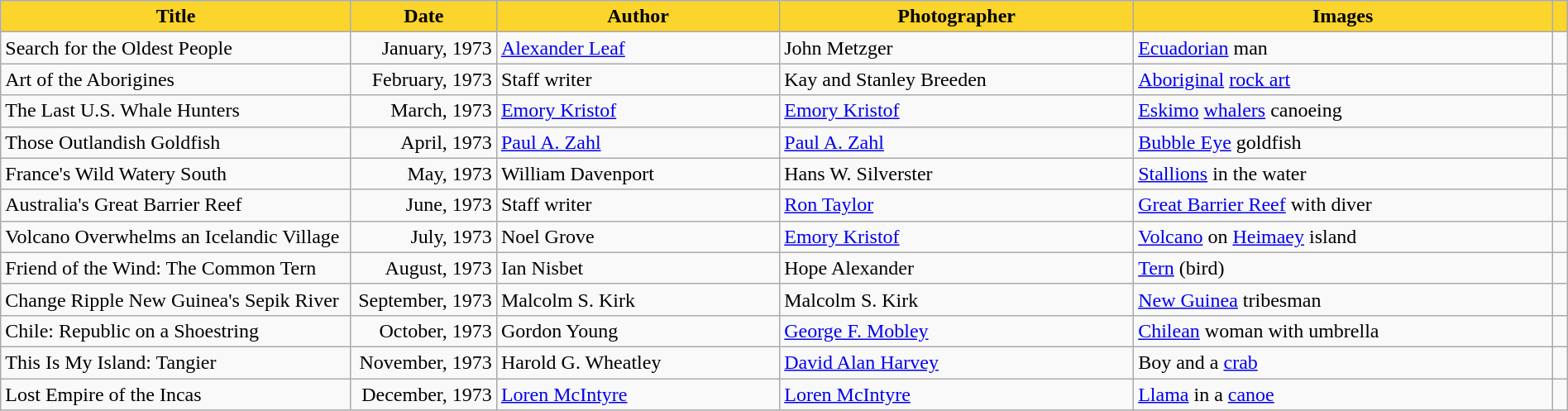<table class="wikitable" style="width:100%">
<tr>
<th scope="col" style="background-color:#fbd42c;" width=275px>Title</th>
<th scope="col" style="background-color:#fbd42c;" width=110>Date</th>
<th scope="col" style="background-color:#fbd42c;">Author</th>
<th scope="col" style="background-color:#fbd42c;">Photographer</th>
<th scope="col" style="background-color:#fbd42c;">Images</th>
<th scope="col" ! style="background-color:#fbd42c;"></th>
</tr>
<tr>
<td>Search for the Oldest People</td>
<td style="text-align:right;">January, 1973</td>
<td><a href='#'>Alexander Leaf</a></td>
<td>John Metzger</td>
<td><a href='#'>Ecuadorian</a> man</td>
<td></td>
</tr>
<tr>
<td scope="row">Art of the Aborigines</td>
<td style="text-align:right;">February, 1973</td>
<td>Staff writer</td>
<td>Kay and Stanley Breeden</td>
<td><a href='#'>Aboriginal</a> <a href='#'>rock art</a></td>
<td></td>
</tr>
<tr>
<td scope="row">The Last U.S. Whale Hunters</td>
<td style="text-align:right;">March, 1973</td>
<td><a href='#'>Emory Kristof</a></td>
<td><a href='#'>Emory Kristof</a></td>
<td><a href='#'>Eskimo</a> <a href='#'>whalers</a> canoeing</td>
<td></td>
</tr>
<tr>
<td scope="row">Those Outlandish Goldfish</td>
<td style="text-align:right;">April, 1973</td>
<td><a href='#'>Paul A. Zahl</a></td>
<td><a href='#'>Paul A. Zahl</a></td>
<td><a href='#'>Bubble Eye</a> goldfish</td>
<td></td>
</tr>
<tr>
<td scope="row">France's Wild Watery South</td>
<td style="text-align:right;">May, 1973</td>
<td>William Davenport</td>
<td>Hans W. Silverster</td>
<td><a href='#'>Stallions</a> in the water</td>
<td></td>
</tr>
<tr>
<td scope="row">Australia's Great Barrier Reef</td>
<td style="text-align:right;">June, 1973</td>
<td>Staff writer</td>
<td><a href='#'>Ron Taylor</a></td>
<td><a href='#'>Great Barrier Reef</a> with diver</td>
<td></td>
</tr>
<tr>
<td scope="row">Volcano Overwhelms an Icelandic Village</td>
<td style="text-align:right;">July, 1973</td>
<td>Noel Grove</td>
<td><a href='#'>Emory Kristof</a></td>
<td><a href='#'>Volcano</a> on <a href='#'>Heimaey</a> island</td>
<td></td>
</tr>
<tr>
<td scope="row">Friend of the Wind: The Common Tern</td>
<td style="text-align:right;">August, 1973</td>
<td>Ian Nisbet</td>
<td>Hope Alexander</td>
<td><a href='#'>Tern</a> (bird)</td>
<td></td>
</tr>
<tr>
<td scope="row">Change Ripple New Guinea's Sepik River</td>
<td style="text-align:right;">September, 1973</td>
<td>Malcolm S. Kirk</td>
<td>Malcolm S. Kirk</td>
<td><a href='#'>New Guinea</a> tribesman</td>
<td></td>
</tr>
<tr>
<td scope="row">Chile: Republic on a Shoestring</td>
<td style="text-align:right;">October, 1973</td>
<td>Gordon Young</td>
<td><a href='#'>George F. Mobley</a></td>
<td><a href='#'>Chilean</a> woman with umbrella</td>
<td></td>
</tr>
<tr>
<td scope="row">This Is My Island: Tangier</td>
<td style="text-align:right;">November, 1973</td>
<td>Harold G. Wheatley</td>
<td><a href='#'>David Alan Harvey</a></td>
<td>Boy and a <a href='#'>crab</a></td>
<td></td>
</tr>
<tr>
<td scope="row">Lost Empire of the Incas</td>
<td style="text-align:right;">December, 1973</td>
<td><a href='#'>Loren McIntyre</a></td>
<td><a href='#'>Loren McIntyre</a></td>
<td><a href='#'>Llama</a> in a <a href='#'>canoe</a></td>
<td></td>
</tr>
</table>
